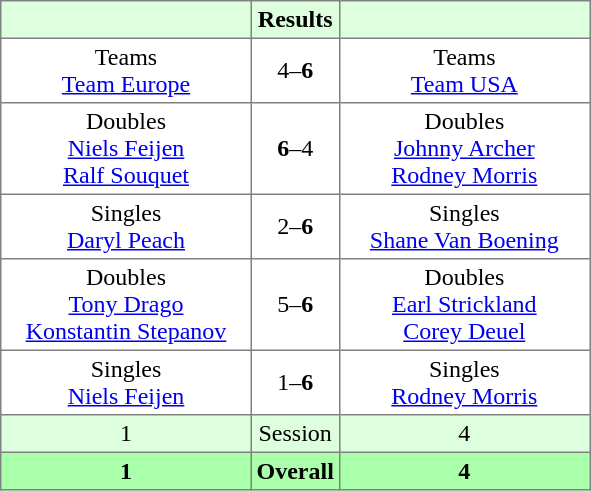<table border="1" cellpadding="3" style="border-collapse: collapse;">
<tr bgcolor="#ddffdd">
<th width="160"></th>
<th>Results</th>
<th width="160"></th>
</tr>
<tr>
<td align="center">Teams<br><a href='#'>Team Europe</a></td>
<td align="center">4–<strong>6</strong></td>
<td align="center">Teams<br><a href='#'>Team USA</a></td>
</tr>
<tr>
<td align="center">Doubles<br><a href='#'>Niels Feijen</a><br><a href='#'>Ralf Souquet</a></td>
<td align="center"><strong>6</strong>–4</td>
<td align="center">Doubles<br><a href='#'>Johnny Archer</a><br><a href='#'>Rodney Morris</a></td>
</tr>
<tr>
<td align="center">Singles<br><a href='#'>Daryl Peach</a></td>
<td align="center">2–<strong>6</strong></td>
<td align="center">Singles<br><a href='#'>Shane Van Boening</a></td>
</tr>
<tr>
<td align="center">Doubles<br><a href='#'>Tony Drago</a><br><a href='#'>Konstantin Stepanov</a></td>
<td align="center">5–<strong>6</strong></td>
<td align="center">Doubles<br><a href='#'>Earl Strickland</a><br><a href='#'>Corey Deuel</a></td>
</tr>
<tr>
<td align="center">Singles<br><a href='#'>Niels Feijen</a></td>
<td align="center">1–<strong>6</strong></td>
<td align="center">Singles<br><a href='#'>Rodney Morris</a></td>
</tr>
<tr bgcolor="#ddffdd">
<td align="center">1</td>
<td align="center">Session</td>
<td align="center">4</td>
</tr>
<tr bgcolor="#aaffaa">
<th align="center">1</th>
<th align="center">Overall</th>
<th align="center">4</th>
</tr>
</table>
